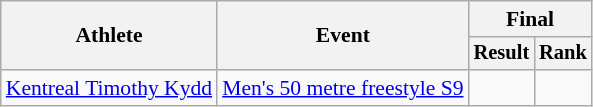<table class="wikitable" style="text-align: center; font-size:90%">
<tr>
<th rowspan="2">Athlete</th>
<th rowspan="2">Event</th>
<th colspan="2">Final</th>
</tr>
<tr style="font-size:95%">
<th>Result</th>
<th>Rank</th>
</tr>
<tr>
<td align=left><a href='#'>Kentreal Timothy Kydd</a></td>
<td align=left><a href='#'>Men's 50 metre freestyle S9</a></td>
<td></td>
<td></td>
</tr>
</table>
